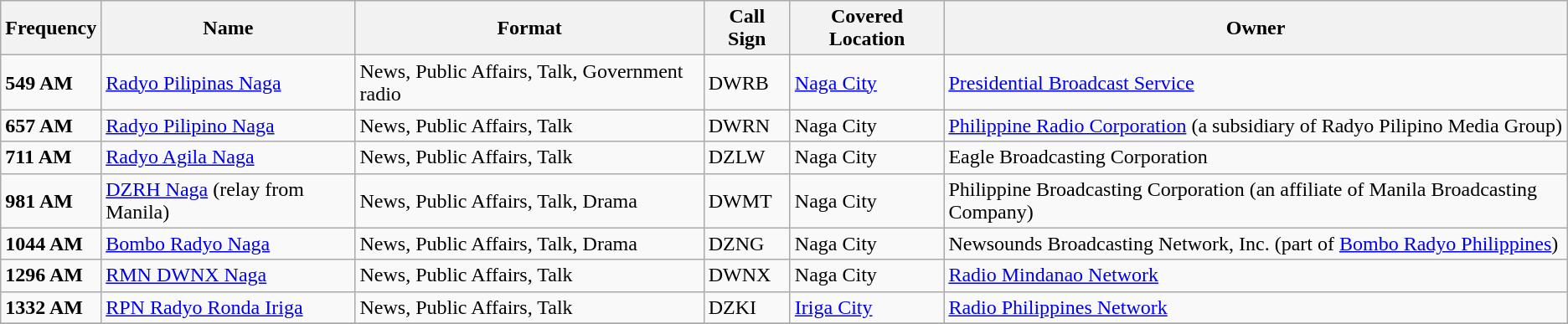<table class="wikitable">
<tr>
<th>Frequency</th>
<th>Name</th>
<th>Format</th>
<th>Call Sign</th>
<th>Covered Location</th>
<th>Owner</th>
</tr>
<tr>
<td><strong>549 AM</strong></td>
<td><a href='#'>Radyo Pilipinas Naga</a></td>
<td>News, Public Affairs, Talk, Government radio</td>
<td>DWRB</td>
<td><a href='#'>Naga City</a></td>
<td><a href='#'>Presidential Broadcast Service</a></td>
</tr>
<tr>
<td><strong>657 AM</strong></td>
<td><a href='#'>Radyo Pilipino Naga</a></td>
<td>News, Public Affairs, Talk</td>
<td>DWRN</td>
<td>Naga City</td>
<td><a href='#'>Philippine Radio Corporation</a> (a subsidiary of Radyo Pilipino Media Group)</td>
</tr>
<tr>
<td><strong>711 AM</strong></td>
<td><a href='#'>Radyo Agila Naga</a></td>
<td>News, Public Affairs, Talk</td>
<td>DZLW</td>
<td>Naga City</td>
<td>Eagle Broadcasting Corporation</td>
</tr>
<tr>
<td><strong>981 AM</strong></td>
<td><a href='#'>DZRH Naga</a> (relay from Manila)</td>
<td>News, Public Affairs, Talk, Drama</td>
<td>DWMT</td>
<td>Naga City</td>
<td>Philippine Broadcasting Corporation (an affiliate of Manila Broadcasting Company)</td>
</tr>
<tr>
<td><strong>1044 AM</strong></td>
<td><a href='#'>Bombo Radyo Naga</a></td>
<td>News, Public Affairs, Talk, Drama</td>
<td>DZNG</td>
<td>Naga City</td>
<td>Newsounds Broadcasting Network, Inc. (part of <a href='#'>Bombo Radyo Philippines</a>)</td>
</tr>
<tr>
<td><strong>1296 AM</strong></td>
<td><a href='#'>RMN DWNX Naga</a></td>
<td>News, Public Affairs, Talk</td>
<td>DWNX</td>
<td>Naga City</td>
<td><a href='#'>Radio Mindanao Network</a></td>
</tr>
<tr>
<td><strong>1332 AM</strong></td>
<td><a href='#'>RPN Radyo Ronda Iriga</a></td>
<td>News, Public Affairs, Talk</td>
<td>DZKI</td>
<td><a href='#'>Iriga City</a></td>
<td><a href='#'>Radio Philippines Network</a></td>
</tr>
<tr>
</tr>
</table>
